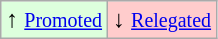<table class="wikitable" align="center">
<tr>
<td style="background:#ddffdd">↑ <small><a href='#'>Promoted</a></small></td>
<td style="background:#ffcccc">↓ <small><a href='#'>Relegated</a></small></td>
</tr>
</table>
